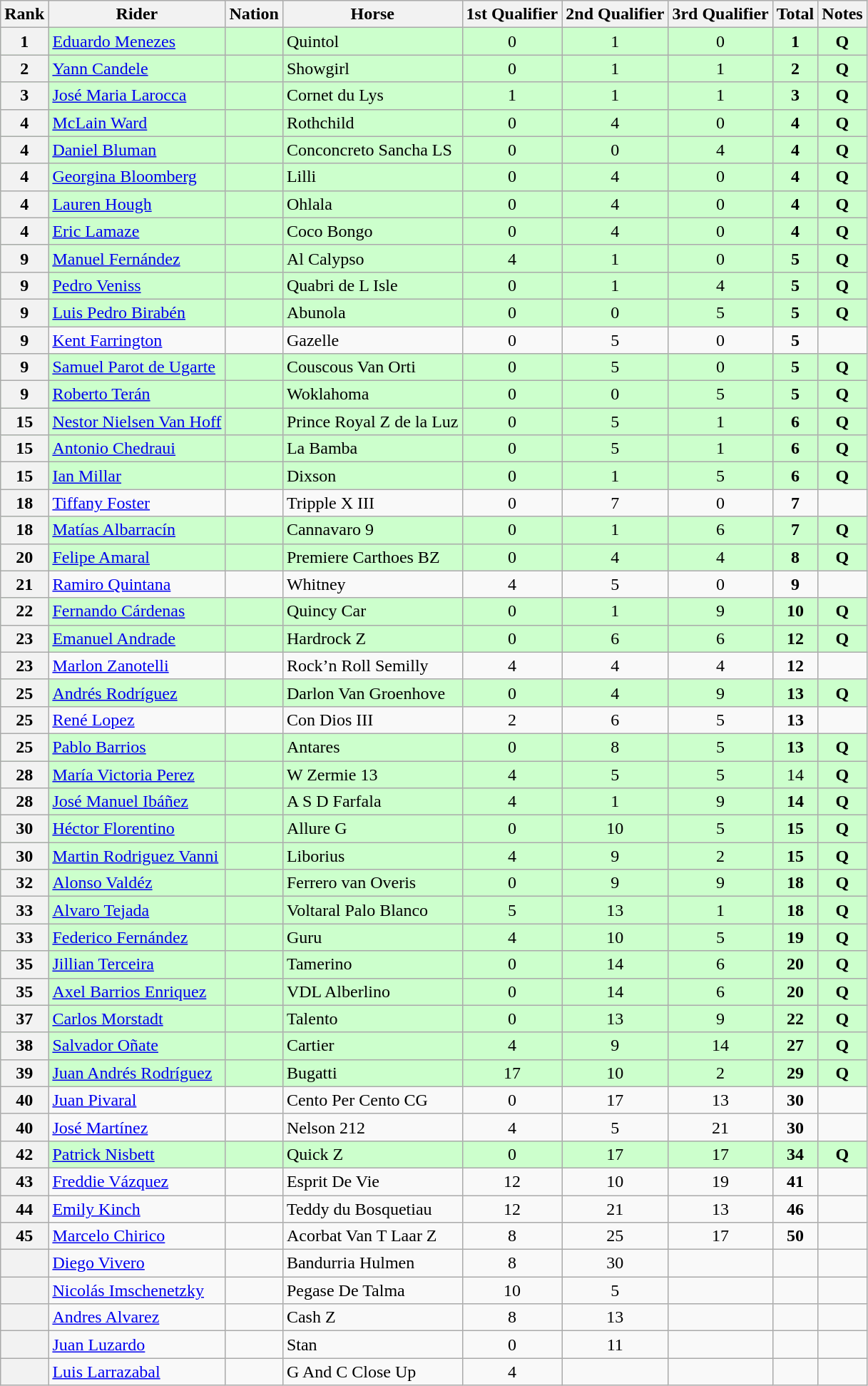<table class="wikitable sortable" style="text-align:center">
<tr>
<th>Rank</th>
<th>Rider</th>
<th>Nation</th>
<th>Horse</th>
<th>1st Qualifier</th>
<th>2nd Qualifier</th>
<th>3rd Qualifier</th>
<th>Total</th>
<th>Notes</th>
</tr>
<tr bgcolor=ccffcc>
<th>1</th>
<td align=left><a href='#'>Eduardo Menezes</a></td>
<td align=left></td>
<td align=left>Quintol</td>
<td>0</td>
<td>1</td>
<td>0</td>
<td><strong>1</strong></td>
<td><strong>Q</strong></td>
</tr>
<tr bgcolor=ccffcc>
<th>2</th>
<td align=left><a href='#'>Yann Candele</a></td>
<td align=left></td>
<td align=left>Showgirl</td>
<td>0</td>
<td>1</td>
<td>1</td>
<td><strong>2</strong></td>
<td><strong>Q</strong></td>
</tr>
<tr bgcolor=ccffcc>
<th>3</th>
<td align=left><a href='#'>José Maria Larocca</a></td>
<td align=left></td>
<td align=left>Cornet du Lys</td>
<td>1</td>
<td>1</td>
<td>1</td>
<td><strong>3</strong></td>
<td><strong>Q</strong></td>
</tr>
<tr bgcolor=ccffcc>
<th>4</th>
<td align=left><a href='#'>McLain Ward</a></td>
<td align=left></td>
<td align=left>Rothchild</td>
<td>0</td>
<td>4</td>
<td>0</td>
<td><strong>4</strong></td>
<td><strong>Q</strong></td>
</tr>
<tr bgcolor=ccffcc>
<th>4</th>
<td align=left><a href='#'>Daniel Bluman</a></td>
<td align=left></td>
<td align=left>Conconcreto Sancha LS</td>
<td>0</td>
<td>0</td>
<td>4</td>
<td><strong>4</strong></td>
<td><strong>Q</strong></td>
</tr>
<tr bgcolor=ccffcc>
<th>4</th>
<td align=left><a href='#'>Georgina Bloomberg</a></td>
<td align=left></td>
<td align=left>Lilli</td>
<td>0</td>
<td>4</td>
<td>0</td>
<td><strong>4</strong></td>
<td><strong>Q</strong></td>
</tr>
<tr bgcolor=ccffcc>
<th>4</th>
<td align=left><a href='#'>Lauren Hough</a></td>
<td align=left></td>
<td align=left>Ohlala</td>
<td>0</td>
<td>4</td>
<td>0</td>
<td><strong>4</strong></td>
<td><strong>Q</strong></td>
</tr>
<tr bgcolor=ccffcc>
<th>4</th>
<td align=left><a href='#'>Eric Lamaze</a></td>
<td align=left></td>
<td align=left>Coco Bongo</td>
<td>0</td>
<td>4</td>
<td>0</td>
<td><strong>4</strong></td>
<td><strong>Q</strong></td>
</tr>
<tr bgcolor=ccffcc>
<th>9</th>
<td align=left><a href='#'>Manuel Fernández</a></td>
<td align=left></td>
<td align=left>Al Calypso</td>
<td>4</td>
<td>1</td>
<td>0</td>
<td><strong>5</strong></td>
<td><strong>Q</strong></td>
</tr>
<tr bgcolor=ccffcc>
<th>9</th>
<td align=left><a href='#'>Pedro Veniss</a></td>
<td align=left></td>
<td align=left>Quabri de L Isle</td>
<td>0</td>
<td>1</td>
<td>4</td>
<td><strong>5</strong></td>
<td><strong>Q</strong></td>
</tr>
<tr bgcolor=ccffcc>
<th>9</th>
<td align=left><a href='#'>Luis Pedro Birabén</a></td>
<td align=left></td>
<td align=left>Abunola</td>
<td>0</td>
<td>0</td>
<td>5</td>
<td><strong>5</strong></td>
<td><strong>Q</strong></td>
</tr>
<tr>
<th>9</th>
<td align=left><a href='#'>Kent Farrington</a></td>
<td align=left></td>
<td align=left>Gazelle</td>
<td>0</td>
<td>5</td>
<td>0</td>
<td><strong>5</strong></td>
<td></td>
</tr>
<tr bgcolor=ccffcc>
<th>9</th>
<td align=left><a href='#'>Samuel Parot de Ugarte</a></td>
<td align=left></td>
<td align=left>Couscous Van Orti</td>
<td>0</td>
<td>5</td>
<td>0</td>
<td><strong>5</strong></td>
<td><strong>Q</strong></td>
</tr>
<tr bgcolor=ccffcc>
<th>9</th>
<td align=left><a href='#'>Roberto Terán</a></td>
<td align=left></td>
<td align=left>Woklahoma</td>
<td>0</td>
<td>0</td>
<td>5</td>
<td><strong>5</strong></td>
<td><strong>Q</strong></td>
</tr>
<tr bgcolor=ccffcc>
<th>15</th>
<td align=left><a href='#'>Nestor Nielsen Van Hoff</a></td>
<td align=left></td>
<td align=left>Prince Royal Z de la Luz</td>
<td>0</td>
<td>5</td>
<td>1</td>
<td><strong>6</strong></td>
<td><strong>Q</strong></td>
</tr>
<tr bgcolor=ccffcc>
<th>15</th>
<td align=left><a href='#'>Antonio Chedraui</a></td>
<td align=left></td>
<td align=left>La Bamba</td>
<td>0</td>
<td>5</td>
<td>1</td>
<td><strong>6</strong></td>
<td><strong>Q</strong></td>
</tr>
<tr bgcolor=ccffcc>
<th>15</th>
<td align=left><a href='#'>Ian Millar</a></td>
<td align=left></td>
<td align=left>Dixson</td>
<td>0</td>
<td>1</td>
<td>5</td>
<td><strong>6</strong></td>
<td><strong>Q</strong></td>
</tr>
<tr>
<th>18</th>
<td align=left><a href='#'>Tiffany Foster</a></td>
<td align=left></td>
<td align=left>Tripple X III</td>
<td>0</td>
<td>7</td>
<td>0</td>
<td><strong>7</strong></td>
<td></td>
</tr>
<tr bgcolor=ccffcc>
<th>18</th>
<td align=left><a href='#'>Matías Albarracín</a></td>
<td align=left></td>
<td align=left>Cannavaro 9</td>
<td>0</td>
<td>1</td>
<td>6</td>
<td><strong>7</strong></td>
<td><strong>Q</strong></td>
</tr>
<tr bgcolor=ccffcc>
<th>20</th>
<td align=left><a href='#'>Felipe Amaral</a></td>
<td align=left></td>
<td align=left>Premiere Carthoes BZ</td>
<td>0</td>
<td>4</td>
<td>4</td>
<td><strong>8</strong></td>
<td><strong>Q</strong></td>
</tr>
<tr>
<th>21</th>
<td align=left><a href='#'>Ramiro Quintana</a></td>
<td align=left></td>
<td align=left>Whitney</td>
<td>4</td>
<td>5</td>
<td>0</td>
<td><strong>9</strong></td>
<td></td>
</tr>
<tr bgcolor=ccffcc>
<th>22</th>
<td align=left><a href='#'>Fernando Cárdenas</a></td>
<td align=left></td>
<td align=left>Quincy Car</td>
<td>0</td>
<td>1</td>
<td>9</td>
<td><strong>10</strong></td>
<td><strong>Q</strong></td>
</tr>
<tr bgcolor=ccffcc>
<th>23</th>
<td align=left><a href='#'>Emanuel Andrade</a></td>
<td align=left></td>
<td align=left>Hardrock Z</td>
<td>0</td>
<td>6</td>
<td>6</td>
<td><strong>12</strong></td>
<td><strong>Q</strong></td>
</tr>
<tr>
<th>23</th>
<td align=left><a href='#'>Marlon Zanotelli</a></td>
<td align=left></td>
<td align=left>Rock’n Roll Semilly</td>
<td>4</td>
<td>4</td>
<td>4</td>
<td><strong>12</strong></td>
<td></td>
</tr>
<tr bgcolor=ccffcc>
<th>25</th>
<td align=left><a href='#'>Andrés Rodríguez</a></td>
<td align=left></td>
<td align=left>Darlon Van Groenhove</td>
<td>0</td>
<td>4</td>
<td>9</td>
<td><strong>13</strong></td>
<td><strong>Q</strong></td>
</tr>
<tr>
<th>25</th>
<td align=left><a href='#'>René Lopez</a></td>
<td align=left></td>
<td align=left>Con Dios III</td>
<td>2</td>
<td>6</td>
<td>5</td>
<td><strong>13</strong></td>
<td></td>
</tr>
<tr bgcolor=ccffcc>
<th>25</th>
<td align=left><a href='#'>Pablo Barrios</a></td>
<td align=left></td>
<td align=left>Antares</td>
<td>0</td>
<td>8</td>
<td>5</td>
<td><strong>13</strong></td>
<td><strong>Q</strong></td>
</tr>
<tr bgcolor=ccffcc>
<th>28</th>
<td align=left><a href='#'>María Victoria Perez</a></td>
<td align=left></td>
<td align=left>W Zermie 13</td>
<td>4</td>
<td>5</td>
<td>5</td>
<td>14</td>
<td><strong>Q</strong></td>
</tr>
<tr bgcolor=ccffcc>
<th>28</th>
<td align=left><a href='#'>José Manuel Ibáñez</a></td>
<td align=left></td>
<td align=left>A S D Farfala</td>
<td>4</td>
<td>1</td>
<td>9</td>
<td><strong>14</strong></td>
<td><strong>Q</strong></td>
</tr>
<tr bgcolor=ccffcc>
<th>30</th>
<td align=left><a href='#'>Héctor Florentino</a></td>
<td align=left></td>
<td align=left>Allure G</td>
<td>0</td>
<td>10</td>
<td>5</td>
<td><strong>15</strong></td>
<td><strong>Q</strong></td>
</tr>
<tr bgcolor=ccffcc>
<th>30</th>
<td align=left><a href='#'>Martin Rodriguez Vanni</a></td>
<td align=left></td>
<td align=left>Liborius</td>
<td>4</td>
<td>9</td>
<td>2</td>
<td><strong>15</strong></td>
<td><strong>Q</strong></td>
</tr>
<tr bgcolor=ccffcc>
<th>32</th>
<td align=left><a href='#'>Alonso Valdéz</a></td>
<td align=left></td>
<td align=left>Ferrero van Overis</td>
<td>0</td>
<td>9</td>
<td>9</td>
<td><strong>18</strong></td>
<td><strong>Q</strong></td>
</tr>
<tr bgcolor=ccffcc>
<th>33</th>
<td align=left><a href='#'>Alvaro Tejada</a></td>
<td align=left></td>
<td align=left>Voltaral Palo Blanco</td>
<td>5</td>
<td>13</td>
<td>1</td>
<td><strong>18</strong></td>
<td><strong>Q</strong></td>
</tr>
<tr bgcolor=ccffcc>
<th>33</th>
<td align=left><a href='#'>Federico Fernández</a></td>
<td align=left></td>
<td align=left>Guru</td>
<td>4</td>
<td>10</td>
<td>5</td>
<td><strong>19</strong></td>
<td><strong>Q</strong></td>
</tr>
<tr bgcolor=ccffcc>
<th>35</th>
<td align=left><a href='#'>Jillian Terceira</a></td>
<td align=left></td>
<td align=left>Tamerino</td>
<td>0</td>
<td>14</td>
<td>6</td>
<td><strong>20</strong></td>
<td><strong>Q</strong></td>
</tr>
<tr bgcolor=ccffcc>
<th>35</th>
<td align=left><a href='#'>Axel Barrios Enriquez</a></td>
<td align=left></td>
<td align=left>VDL Alberlino</td>
<td>0</td>
<td>14</td>
<td>6</td>
<td><strong>20</strong></td>
<td><strong>Q</strong></td>
</tr>
<tr bgcolor=ccffcc>
<th>37</th>
<td align=left><a href='#'>Carlos Morstadt</a></td>
<td align=left></td>
<td align=left>Talento</td>
<td>0</td>
<td>13</td>
<td>9</td>
<td><strong>22</strong></td>
<td><strong>Q</strong></td>
</tr>
<tr bgcolor=ccffcc>
<th>38</th>
<td align=left><a href='#'>Salvador Oñate</a></td>
<td align=left></td>
<td align=left>Cartier</td>
<td>4</td>
<td>9</td>
<td>14</td>
<td><strong>27</strong></td>
<td><strong>Q</strong></td>
</tr>
<tr bgcolor=ccffcc>
<th>39</th>
<td align=left><a href='#'>Juan Andrés Rodríguez</a></td>
<td align=left></td>
<td align=left>Bugatti</td>
<td>17</td>
<td>10</td>
<td>2</td>
<td><strong>29</strong></td>
<td><strong>Q</strong></td>
</tr>
<tr>
<th>40</th>
<td align=left><a href='#'>Juan Pivaral</a></td>
<td align=left></td>
<td align=left>Cento Per Cento CG</td>
<td>0</td>
<td>17</td>
<td>13</td>
<td><strong>30</strong></td>
<td></td>
</tr>
<tr>
<th>40</th>
<td align=left><a href='#'>José Martínez</a></td>
<td align=left></td>
<td align=left>Nelson 212</td>
<td>4</td>
<td>5</td>
<td>21</td>
<td><strong>30</strong></td>
<td></td>
</tr>
<tr bgcolor=ccffcc>
<th>42</th>
<td align=left><a href='#'>Patrick Nisbett</a></td>
<td align=left></td>
<td align=left>Quick Z</td>
<td>0</td>
<td>17</td>
<td>17</td>
<td><strong>34</strong></td>
<td><strong>Q</strong></td>
</tr>
<tr>
<th>43</th>
<td align=left><a href='#'>Freddie Vázquez</a></td>
<td align=left></td>
<td align=left>Esprit De Vie</td>
<td>12</td>
<td>10</td>
<td>19</td>
<td><strong>41</strong></td>
<td></td>
</tr>
<tr>
<th>44</th>
<td align=left><a href='#'>Emily Kinch</a></td>
<td align=left></td>
<td align=left>Teddy du Bosquetiau</td>
<td>12</td>
<td>21</td>
<td>13</td>
<td><strong>46</strong></td>
<td></td>
</tr>
<tr>
<th>45</th>
<td align=left><a href='#'>Marcelo Chirico</a></td>
<td align=left></td>
<td align=left>Acorbat Van T Laar Z</td>
<td>8</td>
<td>25</td>
<td>17</td>
<td><strong>50</strong></td>
<td></td>
</tr>
<tr>
<th></th>
<td align=left><a href='#'>Diego Vivero</a></td>
<td align=left></td>
<td align=left>Bandurria Hulmen</td>
<td>8</td>
<td>30</td>
<td></td>
<td><strong></strong></td>
<td></td>
</tr>
<tr>
<th></th>
<td align=left><a href='#'>Nicolás Imschenetzky</a></td>
<td align=left></td>
<td align=left>Pegase De Talma</td>
<td>10</td>
<td>5</td>
<td></td>
<td><strong></strong></td>
<td></td>
</tr>
<tr>
<th></th>
<td align=left><a href='#'>Andres Alvarez</a></td>
<td align=left></td>
<td align=left>Cash Z</td>
<td>8</td>
<td>13</td>
<td></td>
<td><strong></strong></td>
<td></td>
</tr>
<tr>
<th></th>
<td align=left><a href='#'>Juan Luzardo</a></td>
<td align=left></td>
<td align=left>Stan</td>
<td>0</td>
<td>11</td>
<td></td>
<td><strong></strong></td>
<td></td>
</tr>
<tr>
<th></th>
<td align=left><a href='#'>Luis Larrazabal</a></td>
<td align=left></td>
<td align=left>G And C Close Up</td>
<td>4</td>
<td></td>
<td></td>
<td><strong></strong></td>
<td></td>
</tr>
</table>
